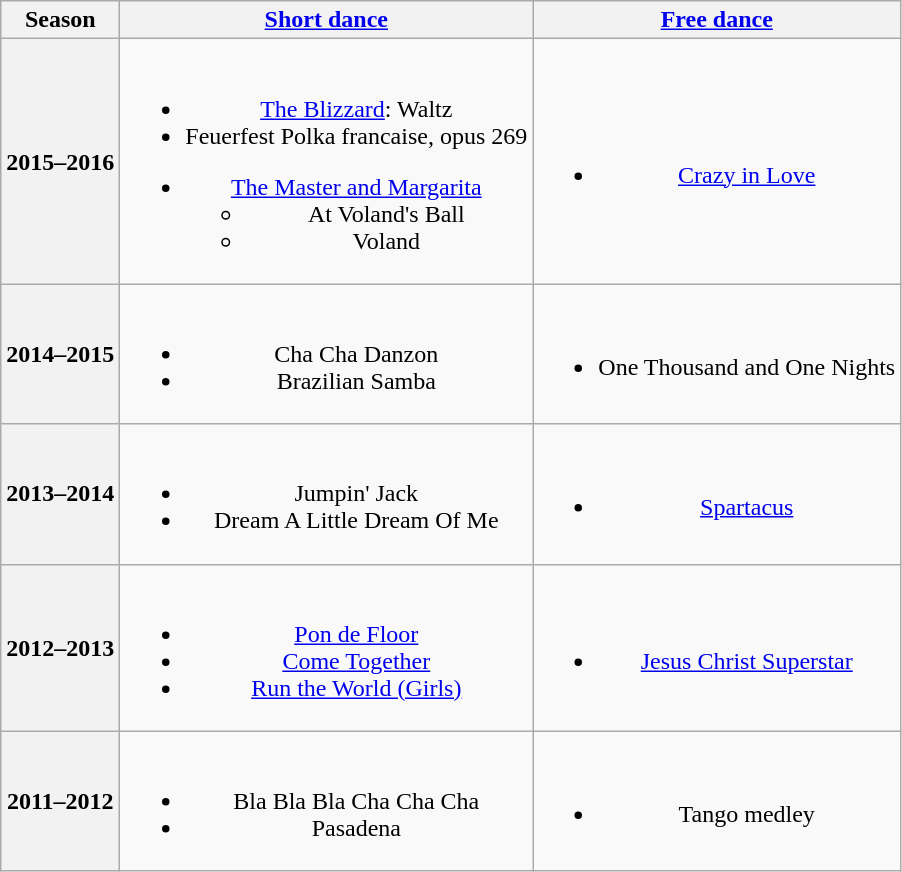<table class=wikitable style=text-align:center>
<tr>
<th>Season</th>
<th><a href='#'>Short dance</a></th>
<th><a href='#'>Free dance</a></th>
</tr>
<tr>
<th>2015–2016 <br> </th>
<td><br><ul><li><a href='#'>The Blizzard</a>: Waltz <br></li><li>Feuerfest Polka francaise, opus 269 <br></li></ul><ul><li><a href='#'>The Master and Margarita</a> <br><ul><li> At Voland's Ball</li><li> Voland</li></ul></li></ul></td>
<td><br><ul><li><a href='#'>Crazy in Love</a> <br></li></ul></td>
</tr>
<tr>
<th>2014–2015 <br> </th>
<td><br><ul><li>Cha Cha Danzon</li><li>Brazilian Samba</li></ul></td>
<td><br><ul><li>One Thousand and One Nights <br></li></ul></td>
</tr>
<tr>
<th>2013–2014 <br> </th>
<td><br><ul><li>Jumpin' Jack <br></li><li>Dream A Little Dream Of Me <br></li></ul></td>
<td><br><ul><li><a href='#'>Spartacus</a> <br></li></ul></td>
</tr>
<tr>
<th>2012–2013</th>
<td><br><ul><li><a href='#'>Pon de Floor</a> <br></li><li><a href='#'>Come Together</a> <br></li><li><a href='#'>Run the World (Girls)</a> <br></li></ul></td>
<td><br><ul><li><a href='#'>Jesus Christ Superstar</a></li></ul></td>
</tr>
<tr>
<th>2011–2012</th>
<td><br><ul><li>Bla Bla Bla Cha Cha Cha <br></li><li>Pasadena <br></li></ul></td>
<td><br><ul><li>Tango medley</li></ul></td>
</tr>
</table>
